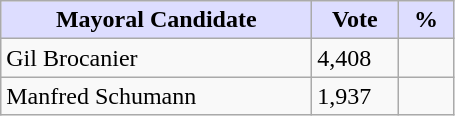<table class="wikitable">
<tr>
<th style="background:#ddf; width:200px;">Mayoral Candidate </th>
<th style="background:#ddf; width:50px;">Vote</th>
<th style="background:#ddf; width:30px;">%</th>
</tr>
<tr>
<td>Gil Brocanier</td>
<td>4,408</td>
<td></td>
</tr>
<tr>
<td>Manfred Schumann</td>
<td>1,937</td>
<td></td>
</tr>
</table>
